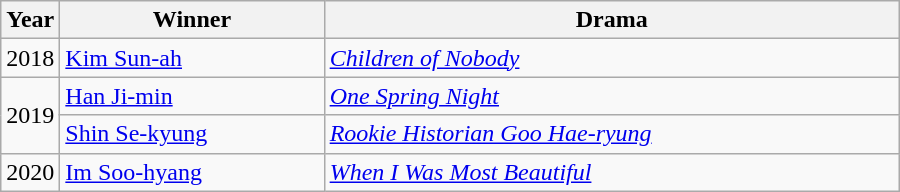<table class="wikitable" style="width:600px">
<tr>
<th width=10>Year</th>
<th>Winner</th>
<th>Drama</th>
</tr>
<tr>
<td>2018</td>
<td><a href='#'>Kim Sun-ah</a></td>
<td><em><a href='#'>Children of Nobody</a></em></td>
</tr>
<tr>
<td rowspan=2>2019</td>
<td><a href='#'>Han Ji-min</a></td>
<td><em><a href='#'>One Spring Night</a></em></td>
</tr>
<tr>
<td><a href='#'>Shin Se-kyung</a></td>
<td><em><a href='#'>Rookie Historian Goo Hae-ryung</a></em></td>
</tr>
<tr>
<td>2020</td>
<td><a href='#'>Im Soo-hyang</a></td>
<td><em><a href='#'>When I Was Most Beautiful</a></em></td>
</tr>
</table>
